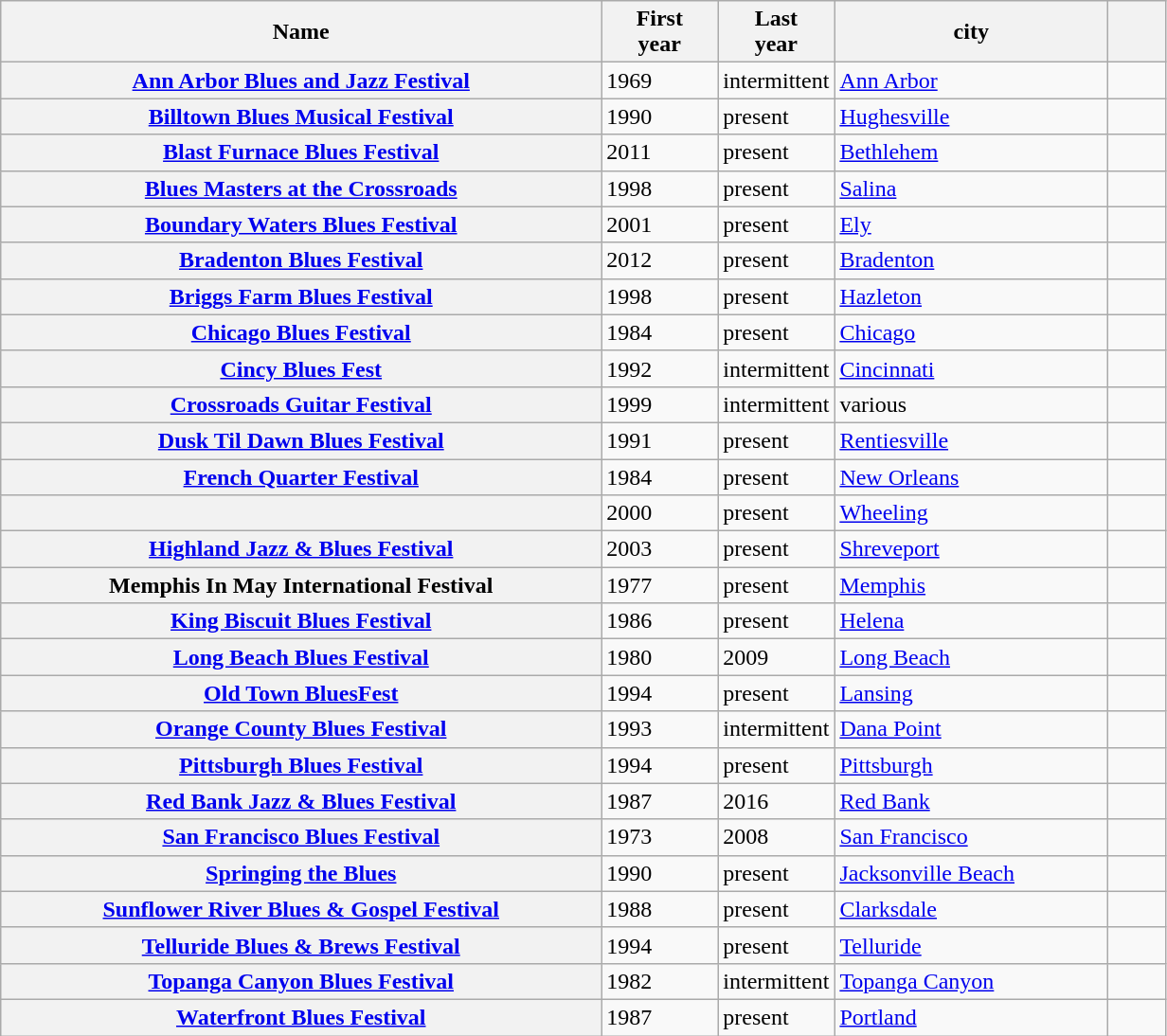<table class="wikitable sortable plainrowheaders">
<tr>
<th scope="col" width=%>Name</th>
<th scope="col" width=10% data-sort-type=number>First<br>year</th>
<th scope="col" width=10% data-sort-type=number>Last<br>year</th>
<th scope="col" width=%>city</th>
<th scope="col" width=5% class="unsortable"></th>
</tr>
<tr>
<th scope="row"><a href='#'>Ann Arbor Blues and Jazz Festival</a></th>
<td>1969</td>
<td>intermittent</td>
<td><a href='#'>Ann Arbor</a></td>
<td></td>
</tr>
<tr>
<th scope="row"><a href='#'>Billtown Blues Musical Festival</a></th>
<td>1990</td>
<td>present</td>
<td><a href='#'>Hughesville</a></td>
<td></td>
</tr>
<tr>
<th scope="row"><a href='#'>Blast Furnace Blues Festival</a></th>
<td>2011</td>
<td>present</td>
<td><a href='#'>Bethlehem</a></td>
<td></td>
</tr>
<tr>
<th scope="row"><a href='#'>Blues Masters at the Crossroads</a></th>
<td>1998</td>
<td>present</td>
<td><a href='#'>Salina</a></td>
<td></td>
</tr>
<tr>
<th scope="row"><a href='#'>Boundary Waters Blues Festival</a></th>
<td>2001</td>
<td>present</td>
<td><a href='#'>Ely</a></td>
<td></td>
</tr>
<tr>
<th scope="row"><a href='#'>Bradenton Blues Festival</a></th>
<td>2012</td>
<td>present</td>
<td><a href='#'>Bradenton</a></td>
<td></td>
</tr>
<tr>
<th scope="row"><a href='#'>Briggs Farm Blues Festival</a></th>
<td>1998</td>
<td>present</td>
<td><a href='#'>Hazleton</a></td>
<td></td>
</tr>
<tr>
<th scope="row"><a href='#'>Chicago Blues Festival</a></th>
<td>1984</td>
<td>present</td>
<td><a href='#'>Chicago</a></td>
<td></td>
</tr>
<tr>
<th scope="row"><a href='#'>Cincy Blues Fest</a></th>
<td>1992</td>
<td>intermittent</td>
<td><a href='#'>Cincinnati</a></td>
<td></td>
</tr>
<tr>
<th scope="row"><a href='#'>Crossroads Guitar Festival</a></th>
<td>1999</td>
<td>intermittent</td>
<td>various</td>
<td></td>
</tr>
<tr>
<th scope="row"><a href='#'>Dusk Til Dawn Blues Festival</a></th>
<td>1991</td>
<td>present</td>
<td><a href='#'>Rentiesville</a></td>
<td></td>
</tr>
<tr>
<th scope="row"><a href='#'>French Quarter Festival</a></th>
<td>1984</td>
<td>present</td>
<td><a href='#'>New Orleans</a></td>
<td></td>
</tr>
<tr>
<th scope="row"></th>
<td>2000</td>
<td>present</td>
<td><a href='#'>Wheeling</a></td>
<td></td>
</tr>
<tr>
<th scope="row"><a href='#'>Highland Jazz & Blues Festival</a></th>
<td>2003</td>
<td>present</td>
<td><a href='#'>Shreveport</a></td>
<td></td>
</tr>
<tr>
<th scope="row">Memphis In May International Festival</th>
<td>1977</td>
<td>present</td>
<td><a href='#'>Memphis</a></td>
<td></td>
</tr>
<tr>
<th scope="row"><a href='#'>King Biscuit Blues Festival</a></th>
<td>1986</td>
<td>present</td>
<td><a href='#'>Helena</a></td>
<td></td>
</tr>
<tr>
<th scope="row"><a href='#'>Long Beach Blues Festival</a></th>
<td>1980</td>
<td>2009</td>
<td><a href='#'>Long Beach</a></td>
<td></td>
</tr>
<tr>
<th scope="row"><a href='#'>Old Town BluesFest</a></th>
<td>1994</td>
<td>present</td>
<td><a href='#'>Lansing</a></td>
<td></td>
</tr>
<tr>
<th scope="row"><a href='#'>Orange County Blues Festival</a></th>
<td>1993</td>
<td>intermittent</td>
<td><a href='#'>Dana Point</a></td>
<td></td>
</tr>
<tr>
<th scope="row"><a href='#'>Pittsburgh Blues Festival</a></th>
<td>1994</td>
<td>present</td>
<td><a href='#'>Pittsburgh</a></td>
<td></td>
</tr>
<tr>
<th scope="row"><a href='#'>Red Bank Jazz & Blues Festival</a></th>
<td>1987</td>
<td>2016</td>
<td><a href='#'>Red Bank</a></td>
<td></td>
</tr>
<tr>
<th scope="row"><a href='#'>San Francisco Blues Festival</a></th>
<td>1973</td>
<td>2008</td>
<td><a href='#'>San Francisco</a></td>
<td></td>
</tr>
<tr>
<th scope="row"><a href='#'>Springing the Blues</a></th>
<td>1990</td>
<td>present</td>
<td><a href='#'>Jacksonville Beach</a></td>
<td></td>
</tr>
<tr>
<th scope="row"><a href='#'>Sunflower River Blues & Gospel Festival</a></th>
<td>1988</td>
<td>present</td>
<td><a href='#'>Clarksdale</a></td>
<td></td>
</tr>
<tr>
<th scope="row"><a href='#'>Telluride Blues & Brews Festival</a></th>
<td>1994</td>
<td>present</td>
<td><a href='#'>Telluride</a></td>
<td></td>
</tr>
<tr>
<th scope="row"><a href='#'>Topanga Canyon Blues Festival</a></th>
<td>1982</td>
<td>intermittent</td>
<td><a href='#'>Topanga Canyon</a></td>
<td></td>
</tr>
<tr>
<th scope="row"><a href='#'>Waterfront Blues Festival</a></th>
<td>1987</td>
<td>present</td>
<td><a href='#'>Portland</a></td>
<td></td>
</tr>
</table>
